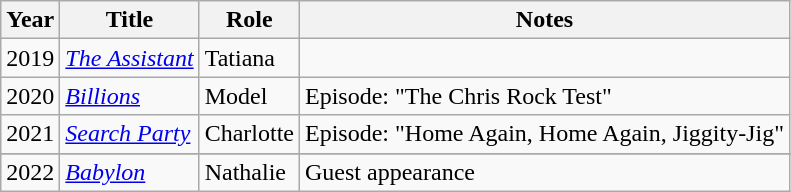<table class="wikitable sortable">
<tr>
<th>Year</th>
<th>Title</th>
<th>Role</th>
<th class="unsortable">Notes</th>
</tr>
<tr>
<td>2019</td>
<td><em><a href='#'>The Assistant</a></em></td>
<td>Tatiana</td>
<td></td>
</tr>
<tr>
<td>2020</td>
<td><em><a href='#'>Billions</a></em></td>
<td>Model</td>
<td>Episode: "The Chris Rock Test"</td>
</tr>
<tr>
<td>2021</td>
<td><em><a href='#'>Search Party</a></em></td>
<td>Charlotte</td>
<td>Episode: "Home Again, Home Again, Jiggity-Jig"</td>
</tr>
<tr>
</tr>
<tr>
<td>2022</td>
<td><em><a href='#'>Babylon</a></td>
<td>Nathalie</td>
<td>Guest appearance</td>
</tr>
</table>
